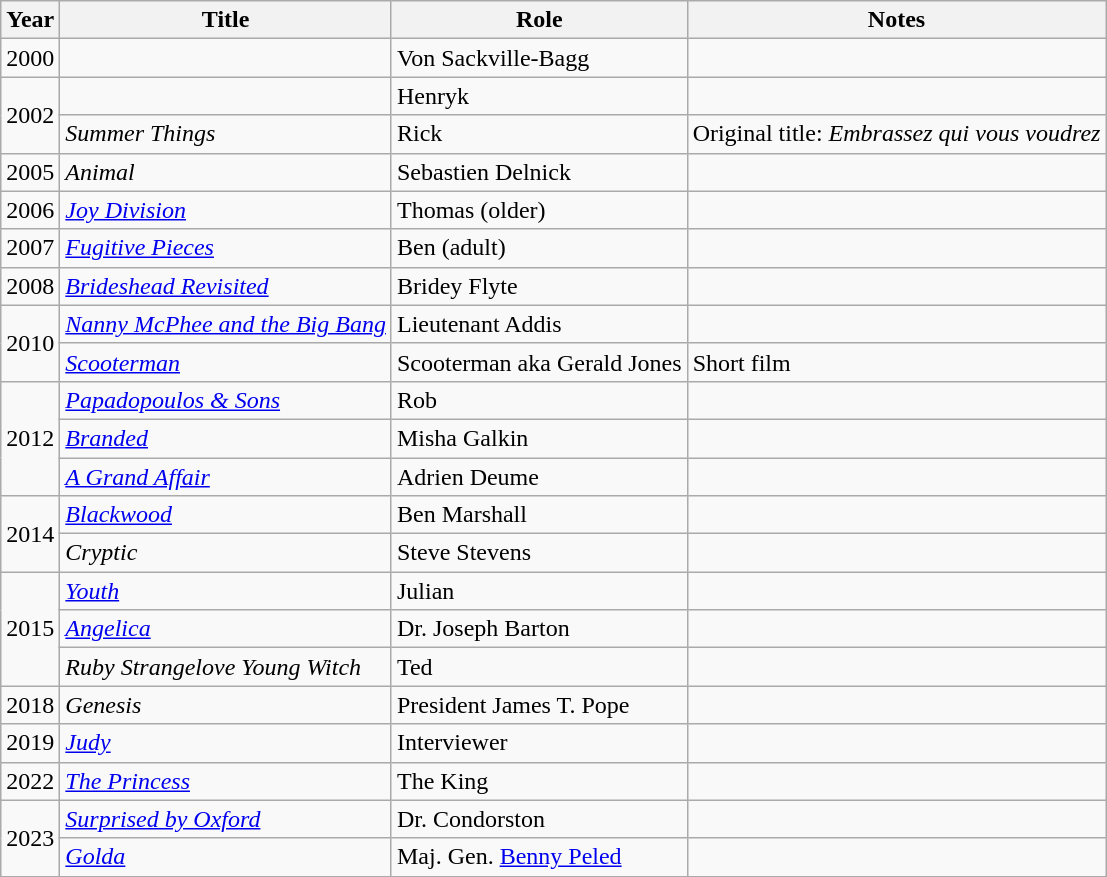<table class="wikitable sortable">
<tr>
<th>Year</th>
<th>Title</th>
<th>Role</th>
<th class="unsortable">Notes</th>
</tr>
<tr>
<td>2000</td>
<td><em></em></td>
<td>Von Sackville-Bagg</td>
<td></td>
</tr>
<tr>
<td rowspan="2">2002</td>
<td><em></em></td>
<td>Henryk</td>
<td></td>
</tr>
<tr>
<td><em>Summer Things</em></td>
<td>Rick</td>
<td>Original title: <em>Embrassez qui vous voudrez</em></td>
</tr>
<tr>
<td>2005</td>
<td><em>Animal</em></td>
<td>Sebastien Delnick</td>
<td></td>
</tr>
<tr>
<td>2006</td>
<td><em><a href='#'>Joy Division</a></em></td>
<td>Thomas (older)</td>
<td></td>
</tr>
<tr>
<td>2007</td>
<td><em><a href='#'>Fugitive Pieces</a></em></td>
<td>Ben (adult)</td>
<td></td>
</tr>
<tr>
<td>2008</td>
<td><em><a href='#'>Brideshead Revisited</a></em></td>
<td>Bridey Flyte</td>
<td></td>
</tr>
<tr>
<td rowspan="2">2010</td>
<td><em><a href='#'>Nanny McPhee and the Big Bang</a></em></td>
<td>Lieutenant Addis</td>
<td></td>
</tr>
<tr>
<td><em><a href='#'>Scooterman</a></em></td>
<td>Scooterman aka Gerald Jones</td>
<td>Short film</td>
</tr>
<tr>
<td rowspan="3">2012</td>
<td><em><a href='#'>Papadopoulos & Sons</a></em></td>
<td>Rob</td>
<td></td>
</tr>
<tr>
<td><em><a href='#'>Branded</a></em></td>
<td>Misha Galkin</td>
<td></td>
</tr>
<tr>
<td><em><a href='#'>A Grand Affair</a></em></td>
<td>Adrien Deume</td>
<td></td>
</tr>
<tr>
<td rowspan="2">2014</td>
<td><em><a href='#'>Blackwood</a></em></td>
<td>Ben Marshall</td>
<td></td>
</tr>
<tr>
<td><em>Cryptic</em></td>
<td>Steve Stevens</td>
<td></td>
</tr>
<tr>
<td rowspan="3">2015</td>
<td><em><a href='#'>Youth</a></em></td>
<td>Julian</td>
<td></td>
</tr>
<tr>
<td><em><a href='#'>Angelica</a></em></td>
<td>Dr. Joseph Barton</td>
<td></td>
</tr>
<tr>
<td><em>Ruby Strangelove Young Witch</em></td>
<td>Ted</td>
<td></td>
</tr>
<tr>
<td>2018</td>
<td><em>Genesis</em></td>
<td>President James T. Pope</td>
<td></td>
</tr>
<tr>
<td>2019</td>
<td><em><a href='#'>Judy</a></em></td>
<td>Interviewer</td>
<td></td>
</tr>
<tr>
<td>2022</td>
<td><em><a href='#'>The Princess</a></em></td>
<td>The King</td>
<td></td>
</tr>
<tr>
<td rowspan="2">2023</td>
<td><em><a href='#'>Surprised by Oxford</a></em></td>
<td>Dr. Condorston</td>
<td></td>
</tr>
<tr>
<td><em><a href='#'>Golda</a></em></td>
<td>Maj. Gen. <a href='#'>Benny Peled</a></td>
<td></td>
</tr>
<tr>
</tr>
</table>
